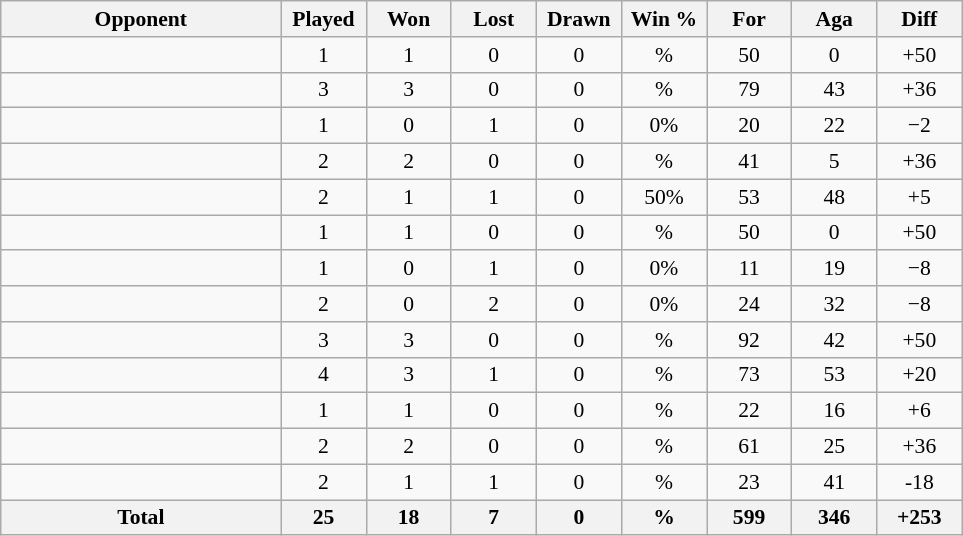<table class="wikitable sortable" style="font-size:90%">
<tr>
<th style="width:180px;">Opponent</th>
<th style="width:50px;">Played</th>
<th style="width:50px;">Won</th>
<th style="width:50px;">Lost</th>
<th style="width:50px;">Drawn</th>
<th style="width:50px;">Win %</th>
<th style="width:50px;">For</th>
<th style="width:50px;">Aga</th>
<th style="width:50px;">Diff</th>
</tr>
<tr align="center">
<td align="left"></td>
<td>1</td>
<td>1</td>
<td>0</td>
<td>0</td>
<td>%</td>
<td>50</td>
<td>0</td>
<td>+50</td>
</tr>
<tr align="center">
<td align="left"></td>
<td>3</td>
<td>3</td>
<td>0</td>
<td>0</td>
<td>%</td>
<td>79</td>
<td>43</td>
<td>+36</td>
</tr>
<tr align="center">
<td align="left"></td>
<td>1</td>
<td>0</td>
<td>1</td>
<td>0</td>
<td>0%</td>
<td>20</td>
<td>22</td>
<td>−2</td>
</tr>
<tr align="center">
<td align="left"></td>
<td>2</td>
<td>2</td>
<td>0</td>
<td>0</td>
<td>%</td>
<td>41</td>
<td>5</td>
<td>+36</td>
</tr>
<tr align="center">
<td align="left"></td>
<td>2</td>
<td>1</td>
<td>1</td>
<td>0</td>
<td>50%</td>
<td>53</td>
<td>48</td>
<td>+5</td>
</tr>
<tr align="center">
<td align="left"></td>
<td>1</td>
<td>1</td>
<td>0</td>
<td>0</td>
<td>%</td>
<td>50</td>
<td>0</td>
<td>+50</td>
</tr>
<tr align="center">
<td align="left"></td>
<td>1</td>
<td>0</td>
<td>1</td>
<td>0</td>
<td>0%</td>
<td>11</td>
<td>19</td>
<td>−8</td>
</tr>
<tr align="center">
<td align="left"></td>
<td>2</td>
<td>0</td>
<td>2</td>
<td>0</td>
<td>0%</td>
<td>24</td>
<td>32</td>
<td>−8</td>
</tr>
<tr align="center">
<td align="left"></td>
<td>3</td>
<td>3</td>
<td>0</td>
<td>0</td>
<td>%</td>
<td>92</td>
<td>42</td>
<td>+50</td>
</tr>
<tr align="center">
<td align="left"></td>
<td>4</td>
<td>3</td>
<td>1</td>
<td>0</td>
<td>%</td>
<td>73</td>
<td>53</td>
<td>+20</td>
</tr>
<tr align="center">
<td align="left"></td>
<td>1</td>
<td>1</td>
<td>0</td>
<td>0</td>
<td>%</td>
<td>22</td>
<td>16</td>
<td>+6</td>
</tr>
<tr align="center">
<td align="left"></td>
<td>2</td>
<td>2</td>
<td>0</td>
<td>0</td>
<td>%</td>
<td>61</td>
<td>25</td>
<td>+36</td>
</tr>
<tr align="center">
<td align="left"></td>
<td>2</td>
<td>1</td>
<td>1</td>
<td>0</td>
<td>%</td>
<td>23</td>
<td>41</td>
<td>-18</td>
</tr>
<tr align="center" class="sortbottom">
<th>Total</th>
<th><strong>25</strong></th>
<th><strong>18</strong></th>
<th><strong>7</strong></th>
<th><strong>0</strong></th>
<th><strong>%</strong></th>
<th><strong>599</strong></th>
<th><strong>346</strong></th>
<th><strong>+253</strong></th>
</tr>
</table>
